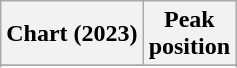<table class="wikitable sortable plainrowheaders" style="text-align:center;">
<tr>
<th scope="col">Chart (2023)</th>
<th scope="col">Peak<br>position</th>
</tr>
<tr>
</tr>
<tr>
</tr>
<tr>
</tr>
<tr>
</tr>
<tr>
</tr>
<tr>
</tr>
<tr>
</tr>
</table>
